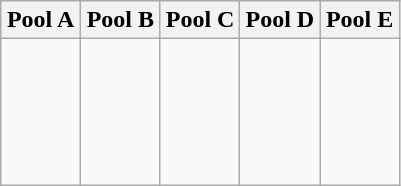<table class="wikitable">
<tr>
<th width=20%>Pool A</th>
<th width=20%>Pool B</th>
<th width=20%>Pool C</th>
<th width=20%>Pool D</th>
<th width=20%>Pool E</th>
</tr>
<tr>
<td><br><strong></strong><br><br><br></td>
<td><br><strong></strong><br><br><br><br></td>
<td><br><br><br><br><br><strong></strong></td>
<td><br><br><br><br><br><strong></strong></td>
<td><br><br><br><br><br><strong></strong></td>
</tr>
</table>
